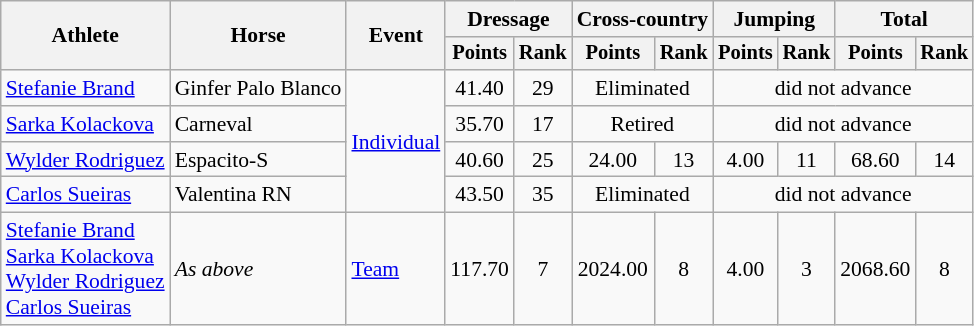<table class=wikitable style=font-size:90%;text-align:center>
<tr>
<th rowspan=2>Athlete</th>
<th rowspan=2>Horse</th>
<th rowspan=2>Event</th>
<th colspan=2>Dressage</th>
<th colspan=2>Cross-country</th>
<th colspan=2>Jumping</th>
<th colspan=2>Total</th>
</tr>
<tr style=font-size:95%>
<th>Points</th>
<th>Rank</th>
<th>Points</th>
<th>Rank</th>
<th>Points</th>
<th>Rank</th>
<th>Points</th>
<th>Rank</th>
</tr>
<tr>
<td align=left><a href='#'>Stefanie Brand</a></td>
<td align=left>Ginfer Palo Blanco</td>
<td align=left rowspan=4><a href='#'>Individual</a></td>
<td>41.40</td>
<td>29</td>
<td colspan=2>Eliminated</td>
<td colspan=4>did not advance</td>
</tr>
<tr>
<td align=left><a href='#'>Sarka Kolackova</a></td>
<td align=left>Carneval</td>
<td>35.70</td>
<td>17</td>
<td colspan=2>Retired</td>
<td colspan=4>did not advance</td>
</tr>
<tr>
<td align=left><a href='#'>Wylder Rodriguez</a></td>
<td align=left>Espacito-S</td>
<td>40.60</td>
<td>25</td>
<td>24.00</td>
<td>13</td>
<td>4.00</td>
<td>11</td>
<td>68.60</td>
<td>14</td>
</tr>
<tr>
<td align=left><a href='#'>Carlos Sueiras</a></td>
<td align=left>Valentina RN</td>
<td>43.50</td>
<td>35</td>
<td colspan=2>Eliminated</td>
<td colspan=4>did not advance</td>
</tr>
<tr>
<td align=left><a href='#'>Stefanie Brand</a><br><a href='#'>Sarka Kolackova</a><br><a href='#'>Wylder Rodriguez</a><br><a href='#'>Carlos Sueiras</a></td>
<td align=left><em>As above</em></td>
<td align=left><a href='#'>Team</a></td>
<td>117.70</td>
<td>7</td>
<td>2024.00</td>
<td>8</td>
<td>4.00</td>
<td>3</td>
<td>2068.60</td>
<td>8</td>
</tr>
</table>
